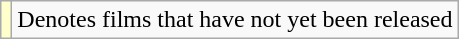<table class="wikitable sortable">
<tr>
<td style="background:#FFFFCC;"></td>
<td>Denotes films that have not yet been released</td>
</tr>
</table>
